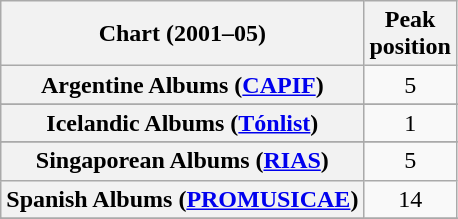<table class="wikitable sortable plainrowheaders" style="text-align:center">
<tr>
<th scope="col">Chart (2001–05)</th>
<th scope="col">Peak <br> position</th>
</tr>
<tr>
<th scope="row">Argentine Albums (<a href='#'>CAPIF</a>)</th>
<td style="text-align:center;">5</td>
</tr>
<tr>
</tr>
<tr>
</tr>
<tr>
</tr>
<tr>
</tr>
<tr>
</tr>
<tr>
</tr>
<tr>
</tr>
<tr>
</tr>
<tr>
</tr>
<tr>
</tr>
<tr>
<th scope="row">Icelandic Albums (<a href='#'>Tónlist</a>)</th>
<td>1</td>
</tr>
<tr>
</tr>
<tr>
</tr>
<tr>
</tr>
<tr>
</tr>
<tr>
</tr>
<tr>
<th scope="row">Singaporean Albums (<a href='#'>RIAS</a>)</th>
<td align="center">5</td>
</tr>
<tr>
<th scope="row">Spanish Albums (<a href='#'>PROMUSICAE</a>)</th>
<td>14</td>
</tr>
<tr>
</tr>
<tr>
</tr>
<tr>
</tr>
</table>
